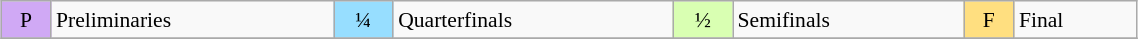<table class="wikitable" style="margin:0.5em auto; font-size:90%; line-height:1.25em;" width=60%;>
<tr>
<td style="background-color:#D0A9F5;text-align:center;">P</td>
<td>Preliminaries</td>
<td style="background-color:#97DEFF;text-align:center;">¼</td>
<td>Quarterfinals</td>
<td style="background-color:#D9FFB2;text-align:center;">½</td>
<td>Semifinals</td>
<td style="background-color:#FFDF80;text-align:center;">F</td>
<td>Final</td>
</tr>
<tr>
</tr>
</table>
